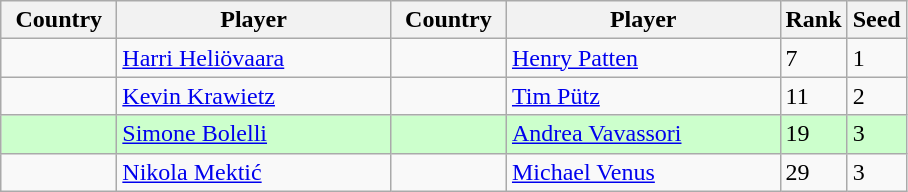<table class="wikitable nowrap">
<tr>
<th width="70">Country</th>
<th width="175">Player</th>
<th width="70">Country</th>
<th width="175">Player</th>
<th>Rank</th>
<th>Seed</th>
</tr>
<tr>
<td></td>
<td><a href='#'>Harri Heliövaara</a></td>
<td></td>
<td><a href='#'>Henry Patten</a></td>
<td>7</td>
<td>1</td>
</tr>
<tr>
<td></td>
<td><a href='#'>Kevin Krawietz</a></td>
<td></td>
<td><a href='#'>Tim Pütz</a></td>
<td>11</td>
<td>2</td>
</tr>
<tr bgcolor=#cfc>
<td></td>
<td><a href='#'>Simone Bolelli</a></td>
<td></td>
<td><a href='#'>Andrea Vavassori</a></td>
<td>19</td>
<td>3</td>
</tr>
<tr>
<td></td>
<td><a href='#'>Nikola Mektić</a></td>
<td></td>
<td><a href='#'>Michael Venus</a></td>
<td>29</td>
<td>3</td>
</tr>
</table>
